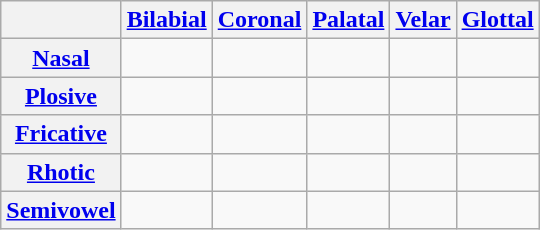<table class="wikitable" style="text-align: center;">
<tr>
<th></th>
<th><a href='#'>Bilabial</a></th>
<th><a href='#'>Coronal</a> </th>
<th><a href='#'>Palatal</a></th>
<th><a href='#'>Velar</a></th>
<th><a href='#'>Glottal</a></th>
</tr>
<tr>
<th><a href='#'>Nasal</a></th>
<td></td>
<td></td>
<td></td>
<td></td>
<td></td>
</tr>
<tr>
<th><a href='#'>Plosive</a></th>
<td></td>
<td></td>
<td></td>
<td></td>
<td></td>
</tr>
<tr>
<th><a href='#'>Fricative</a></th>
<td></td>
<td></td>
<td></td>
<td></td>
<td></td>
</tr>
<tr>
<th><a href='#'>Rhotic</a></th>
<td></td>
<td></td>
<td></td>
<td></td>
<td></td>
</tr>
<tr>
<th><a href='#'>Semivowel</a></th>
<td></td>
<td></td>
<td></td>
<td></td>
<td></td>
</tr>
</table>
